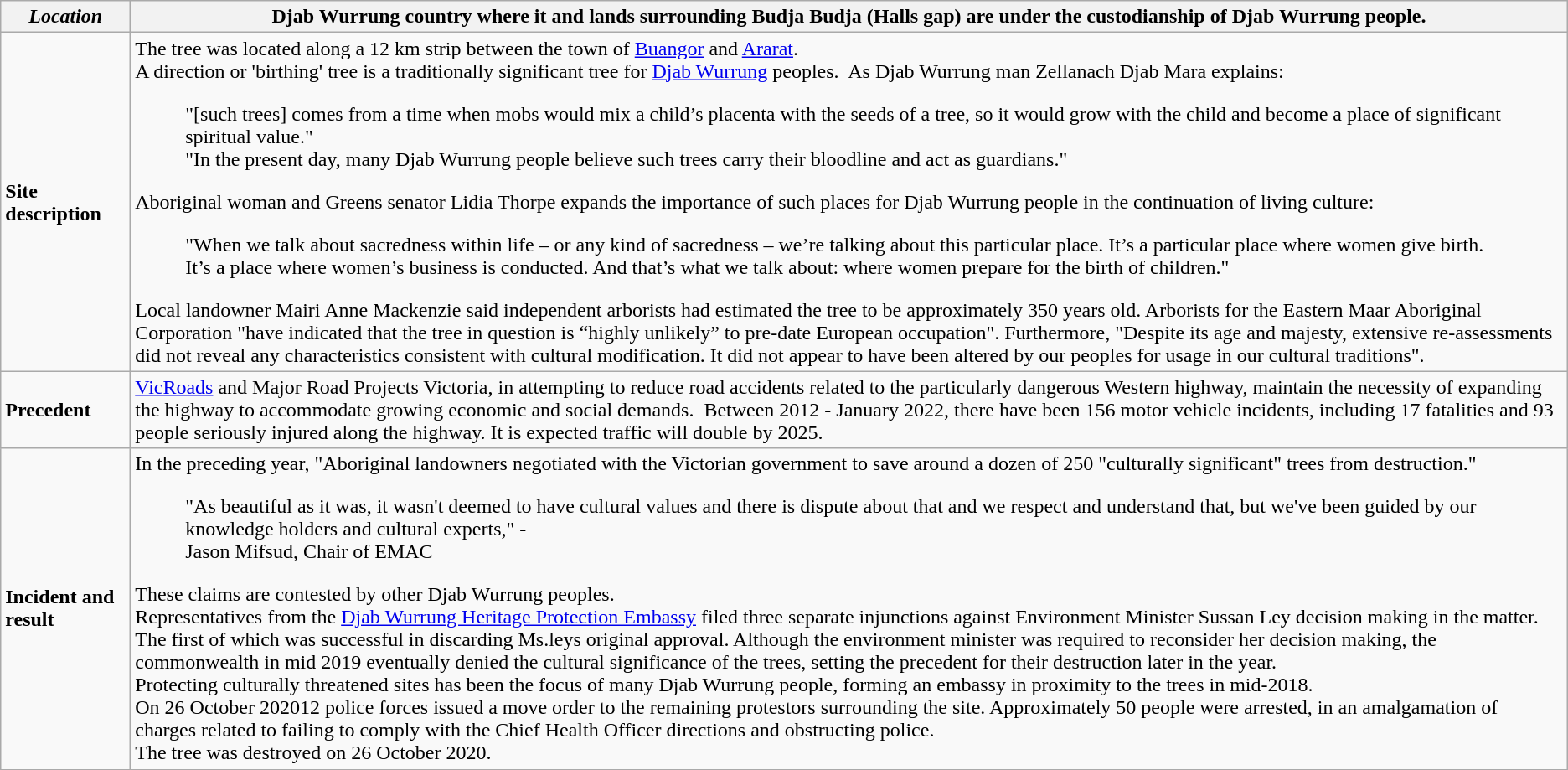<table class="wikitable">
<tr>
<th><em>Location</em></th>
<th>Djab Wurrung country where it and lands surrounding Budja Budja (Halls gap) are under the custodianship of Djab Wurrung people.</th>
</tr>
<tr>
<td><strong>Site description</strong></td>
<td>The tree was located along a 12 km strip between the town of <a href='#'>Buangor</a> and <a href='#'>Ararat</a>.<br>A direction or 'birthing' tree is a traditionally significant tree for <a href='#'>Djab Wurrung</a> peoples.  As Djab Wurrung man Zellanach Djab Mara explains:
<blockquote>"[such trees] comes from a time when mobs would mix a child’s placenta with the seeds of a tree, so it would grow with the child and become a place of significant spiritual value."<br>"In the present day, many Djab Wurrung people believe such trees carry their bloodline and act as guardians." </blockquote>Aboriginal woman and Greens senator Lidia Thorpe expands the importance of such places for Djab Wurrung people in the continuation of living culture: <blockquote>"When we talk about sacredness within life – or any kind of sacredness – we’re talking about this particular place. It’s a particular place where women give birth. It’s a place where women’s business is conducted. And that’s what we talk about: where women prepare for the birth of children." </blockquote>Local landowner Mairi Anne Mackenzie said independent arborists had estimated the tree to be approximately 350 years old. Arborists for the Eastern Maar Aboriginal Corporation "have indicated that the tree in question is “highly unlikely” to pre-date European occupation". Furthermore, "Despite its age and majesty, extensive re-assessments did not reveal any characteristics consistent with cultural modification. It did not appear to have been altered by our peoples for usage in our cultural traditions".</td>
</tr>
<tr>
<td><strong>Precedent</strong></td>
<td><a href='#'>VicRoads</a> and Major Road Projects Victoria, in attempting to reduce road accidents related to the particularly dangerous Western highway, maintain the necessity of expanding the highway to accommodate growing economic and social demands.  Between 2012 - January 2022, there have been 156 motor vehicle incidents, including 17 fatalities and 93 people seriously injured along the highway. It is expected traffic will double by 2025.  </td>
</tr>
<tr>
<td><strong>Incident and result</strong>  </td>
<td>In the preceding year, "Aboriginal landowners negotiated with the Victorian government to save around a dozen of 250 "culturally significant" trees from destruction."<blockquote>"As beautiful as it was, it wasn't deemed to have cultural values and there is dispute about that and we respect and understand that, but we've been guided by our knowledge holders and cultural experts," - <br>Jason Mifsud, Chair of EMAC </blockquote>These claims are contested by other Djab Wurrung peoples.  <br>Representatives from the <a href='#'>Djab Wurrung Heritage Protection Embassy</a> filed three separate injunctions against Environment Minister Sussan Ley decision making in the matter. The first of which was successful in discarding Ms.leys original approval. Although the environment minister was required to reconsider her decision making, the commonwealth in mid 2019 eventually denied the cultural significance of the trees, setting the precedent for their destruction later in the year.<br>Protecting culturally threatened sites has been the focus of many Djab Wurrung people, forming an embassy in proximity to the trees in mid-2018.  <br>On 26 October 202012 police forces issued a move order to the remaining protestors surrounding the site. Approximately 50 people were arrested, in an amalgamation of charges related to failing to comply with the Chief Health Officer directions and obstructing police.<br>The tree was destroyed on 26 October 2020.</td>
</tr>
</table>
